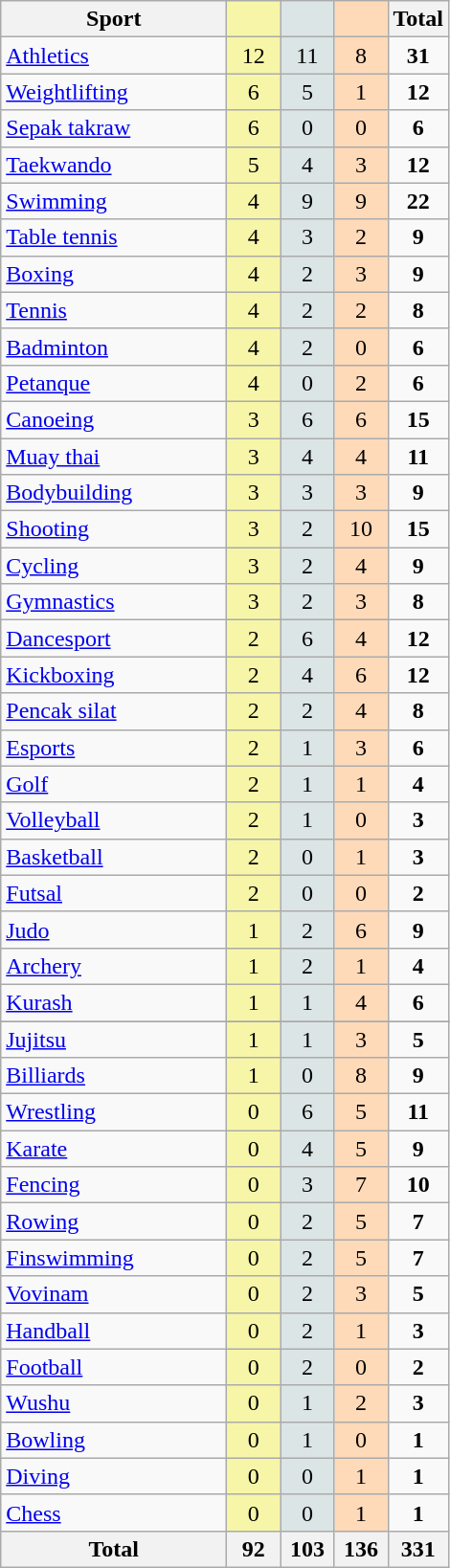<table class="wikitable sortable" style="font-size:100%; text-align:center;">
<tr>
<th width=150>Sport</th>
<th scope="col" width=30 style="background:#F7F6A8;"></th>
<th scope="col" width=30 style="background:#DCE5E5;"></th>
<th scope="col" width=30 style="background:#FFDAB9;"></th>
<th width=30>Total</th>
</tr>
<tr>
<td align=left> <a href='#'>Athletics</a></td>
<td style="background:#F7F6A8;">12</td>
<td style="background:#DCE5E5;">11</td>
<td style="background:#FFDAB9;">8</td>
<td><strong>31</strong></td>
</tr>
<tr>
<td align=left> <a href='#'>Weightlifting</a></td>
<td style="background:#F7F6A8;">6</td>
<td style="background:#DCE5E5;">5</td>
<td style="background:#FFDAB9;">1</td>
<td><strong>12</strong></td>
</tr>
<tr>
<td align=left> <a href='#'>Sepak takraw</a></td>
<td style="background:#F7F6A8;">6</td>
<td style="background:#DCE5E5;">0</td>
<td style="background:#FFDAB9;">0</td>
<td><strong>6</strong></td>
</tr>
<tr>
<td align=left> <a href='#'>Taekwando</a></td>
<td style="background:#F7F6A8;">5</td>
<td style="background:#DCE5E5;">4</td>
<td style="background:#FFDAB9;">3</td>
<td><strong>12</strong></td>
</tr>
<tr>
<td align=left> <a href='#'>Swimming</a></td>
<td style="background:#F7F6A8;">4</td>
<td style="background:#DCE5E5;">9</td>
<td style="background:#FFDAB9;">9</td>
<td><strong>22</strong></td>
</tr>
<tr>
<td align=left> <a href='#'>Table tennis</a></td>
<td style="background:#F7F6A8;">4</td>
<td style="background:#DCE5E5;">3</td>
<td style="background:#FFDAB9;">2</td>
<td><strong>9</strong></td>
</tr>
<tr>
<td align=left> <a href='#'>Boxing</a></td>
<td style="background:#F7F6A8;">4</td>
<td style="background:#DCE5E5;">2</td>
<td style="background:#FFDAB9;">3</td>
<td><strong>9</strong></td>
</tr>
<tr>
<td align=left> <a href='#'>Tennis</a></td>
<td style="background:#F7F6A8;">4</td>
<td style="background:#DCE5E5;">2</td>
<td style="background:#FFDAB9;">2</td>
<td><strong>8</strong></td>
</tr>
<tr>
<td align=left> <a href='#'>Badminton</a></td>
<td style="background:#F7F6A8;">4</td>
<td style="background:#DCE5E5;">2</td>
<td style="background:#FFDAB9;">0</td>
<td><strong>6</strong></td>
</tr>
<tr>
<td align=left> <a href='#'>Petanque</a></td>
<td style="background:#F7F6A8;">4</td>
<td style="background:#DCE5E5;">0</td>
<td style="background:#FFDAB9;">2</td>
<td><strong>6</strong></td>
</tr>
<tr>
<td align=left> <a href='#'>Canoeing</a></td>
<td style="background:#F7F6A8;">3</td>
<td style="background:#DCE5E5;">6</td>
<td style="background:#FFDAB9;">6</td>
<td><strong>15</strong></td>
</tr>
<tr>
<td align=left> <a href='#'>Muay thai</a></td>
<td style="background:#F7F6A8;">3</td>
<td style="background:#DCE5E5;">4</td>
<td style="background:#FFDAB9;">4</td>
<td><strong>11</strong></td>
</tr>
<tr>
<td align=left> <a href='#'>Bodybuilding</a></td>
<td style="background:#F7F6A8;">3</td>
<td style="background:#DCE5E5;">3</td>
<td style="background:#FFDAB9;">3</td>
<td><strong>9</strong></td>
</tr>
<tr>
<td align=left> <a href='#'>Shooting</a></td>
<td style="background:#F7F6A8;">3</td>
<td style="background:#DCE5E5;">2</td>
<td style="background:#FFDAB9;">10</td>
<td><strong>15</strong></td>
</tr>
<tr>
<td align=left> <a href='#'>Cycling</a></td>
<td style="background:#F7F6A8;">3</td>
<td style="background:#DCE5E5;">2</td>
<td style="background:#FFDAB9;">4</td>
<td><strong>9</strong></td>
</tr>
<tr>
<td align=left> <a href='#'>Gymnastics</a></td>
<td style="background:#F7F6A8;">3</td>
<td style="background:#DCE5E5;">2</td>
<td style="background:#FFDAB9;">3</td>
<td><strong>8</strong></td>
</tr>
<tr>
<td align=left> <a href='#'>Dancesport</a></td>
<td style="background:#F7F6A8;">2</td>
<td style="background:#DCE5E5;">6</td>
<td style="background:#FFDAB9;">4</td>
<td><strong>12</strong></td>
</tr>
<tr>
<td align=left> <a href='#'>Kickboxing</a></td>
<td style="background:#F7F6A8;">2</td>
<td style="background:#DCE5E5;">4</td>
<td style="background:#FFDAB9;">6</td>
<td><strong>12</strong></td>
</tr>
<tr>
<td align=left> <a href='#'>Pencak silat</a></td>
<td style="background:#F7F6A8;">2</td>
<td style="background:#DCE5E5;">2</td>
<td style="background:#FFDAB9;">4</td>
<td><strong>8</strong></td>
</tr>
<tr>
<td align=left> <a href='#'>Esports</a></td>
<td style="background:#F7F6A8;">2</td>
<td style="background:#DCE5E5;">1</td>
<td style="background:#FFDAB9;">3</td>
<td><strong>6</strong></td>
</tr>
<tr>
<td align=left> <a href='#'>Golf</a></td>
<td style="background:#F7F6A8;">2</td>
<td style="background:#DCE5E5;">1</td>
<td style="background:#FFDAB9;">1</td>
<td><strong>4</strong></td>
</tr>
<tr>
<td align=left> <a href='#'>Volleyball</a></td>
<td style="background:#F7F6A8;">2</td>
<td style="background:#DCE5E5;">1</td>
<td style="background:#FFDAB9;">0</td>
<td><strong>3</strong></td>
</tr>
<tr>
<td align=left> <a href='#'>Basketball</a></td>
<td style="background:#F7F6A8;">2</td>
<td style="background:#DCE5E5;">0</td>
<td style="background:#FFDAB9;">1</td>
<td><strong>3</strong></td>
</tr>
<tr>
<td align=left> <a href='#'>Futsal</a></td>
<td style="background:#F7F6A8;">2</td>
<td style="background:#DCE5E5;">0</td>
<td style="background:#FFDAB9;">0</td>
<td><strong>2</strong></td>
</tr>
<tr>
<td align=left> <a href='#'>Judo</a></td>
<td style="background:#F7F6A8;">1</td>
<td style="background:#DCE5E5;">2</td>
<td style="background:#FFDAB9;">6</td>
<td><strong>9</strong></td>
</tr>
<tr>
<td align=left> <a href='#'>Archery</a></td>
<td style="background:#F7F6A8;">1</td>
<td style="background:#DCE5E5;">2</td>
<td style="background:#FFDAB9;">1</td>
<td><strong>4</strong></td>
</tr>
<tr>
<td align=left> <a href='#'>Kurash</a></td>
<td style="background:#F7F6A8;">1</td>
<td style="background:#DCE5E5;">1</td>
<td style="background:#FFDAB9;">4</td>
<td><strong>6</strong></td>
</tr>
<tr>
</tr>
<tr>
<td align=left> <a href='#'>Jujitsu</a></td>
<td style="background:#F7F6A8;">1</td>
<td style="background:#DCE5E5;">1</td>
<td style="background:#FFDAB9;">3</td>
<td><strong>5</strong></td>
</tr>
<tr>
<td align=left> <a href='#'>Billiards</a></td>
<td style="background:#F7F6A8;">1</td>
<td style="background:#DCE5E5;">0</td>
<td style="background:#FFDAB9;">8</td>
<td><strong>9</strong></td>
</tr>
<tr>
<td align=left> <a href='#'>Wrestling</a></td>
<td style="background:#F7F6A8;">0</td>
<td style="background:#DCE5E5;">6</td>
<td style="background:#FFDAB9;">5</td>
<td><strong>11</strong></td>
</tr>
<tr>
<td align=left> <a href='#'>Karate</a></td>
<td style="background:#F7F6A8;">0</td>
<td style="background:#DCE5E5;">4</td>
<td style="background:#FFDAB9;">5</td>
<td><strong>9</strong></td>
</tr>
<tr>
<td align=left> <a href='#'>Fencing</a></td>
<td style="background:#F7F6A8;">0</td>
<td style="background:#DCE5E5;">3</td>
<td style="background:#FFDAB9;">7</td>
<td><strong>10</strong></td>
</tr>
<tr>
<td align=left> <a href='#'>Rowing</a></td>
<td style="background:#F7F6A8;">0</td>
<td style="background:#DCE5E5;">2</td>
<td style="background:#FFDAB9;">5</td>
<td><strong>7</strong></td>
</tr>
<tr>
<td align=left> <a href='#'>Finswimming</a></td>
<td style="background:#F7F6A8;">0</td>
<td style="background:#DCE5E5;">2</td>
<td style="background:#FFDAB9;">5</td>
<td><strong>7</strong></td>
</tr>
<tr>
<td align=left> <a href='#'>Vovinam</a></td>
<td style="background:#F7F6A8;">0</td>
<td style="background:#DCE5E5;">2</td>
<td style="background:#FFDAB9;">3</td>
<td><strong>5</strong></td>
</tr>
<tr>
<td align=left> <a href='#'>Handball</a></td>
<td style="background:#F7F6A8;">0</td>
<td style="background:#DCE5E5;">2</td>
<td style="background:#FFDAB9;">1</td>
<td><strong>3</strong></td>
</tr>
<tr>
<td align=left> <a href='#'>Football</a></td>
<td style="background:#F7F6A8;">0</td>
<td style="background:#DCE5E5;">2</td>
<td style="background:#FFDAB9;">0</td>
<td><strong>2</strong></td>
</tr>
<tr>
<td align=left> <a href='#'>Wushu</a></td>
<td style="background:#F7F6A8;">0</td>
<td style="background:#DCE5E5;">1</td>
<td style="background:#FFDAB9;">2</td>
<td><strong>3</strong></td>
</tr>
<tr>
<td align=left> <a href='#'>Bowling</a></td>
<td style="background:#F7F6A8;">0</td>
<td style="background:#DCE5E5;">1</td>
<td style="background:#FFDAB9;">0</td>
<td><strong>1</strong></td>
</tr>
<tr>
<td align=left> <a href='#'>Diving</a></td>
<td style="background:#F7F6A8;">0</td>
<td style="background:#DCE5E5;">0</td>
<td style="background:#FFDAB9;">1</td>
<td><strong>1</strong></td>
</tr>
<tr>
<td align=left> <a href='#'>Chess</a></td>
<td style="background:#F7F6A8;">0</td>
<td style="background:#DCE5E5;">0</td>
<td style="background:#FFDAB9;">1</td>
<td><strong>1</strong></td>
</tr>
<tr class="sortbottom">
<th>Total</th>
<th>92</th>
<th>103</th>
<th>136</th>
<th>331</th>
</tr>
</table>
